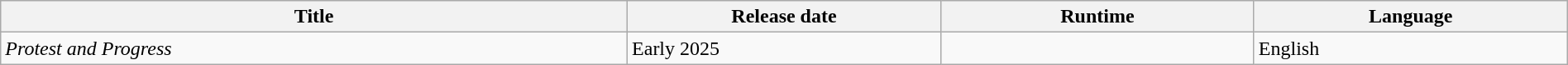<table class="wikitable sortable" style="width:100%;">
<tr>
<th style="width:40%;">Title</th>
<th style="width:20%;">Release date</th>
<th style="width:20%;">Runtime</th>
<th style="width:20%;">Language</th>
</tr>
<tr>
<td><em>Protest and Progress</em></td>
<td>Early 2025</td>
<td></td>
<td>English</td>
</tr>
</table>
